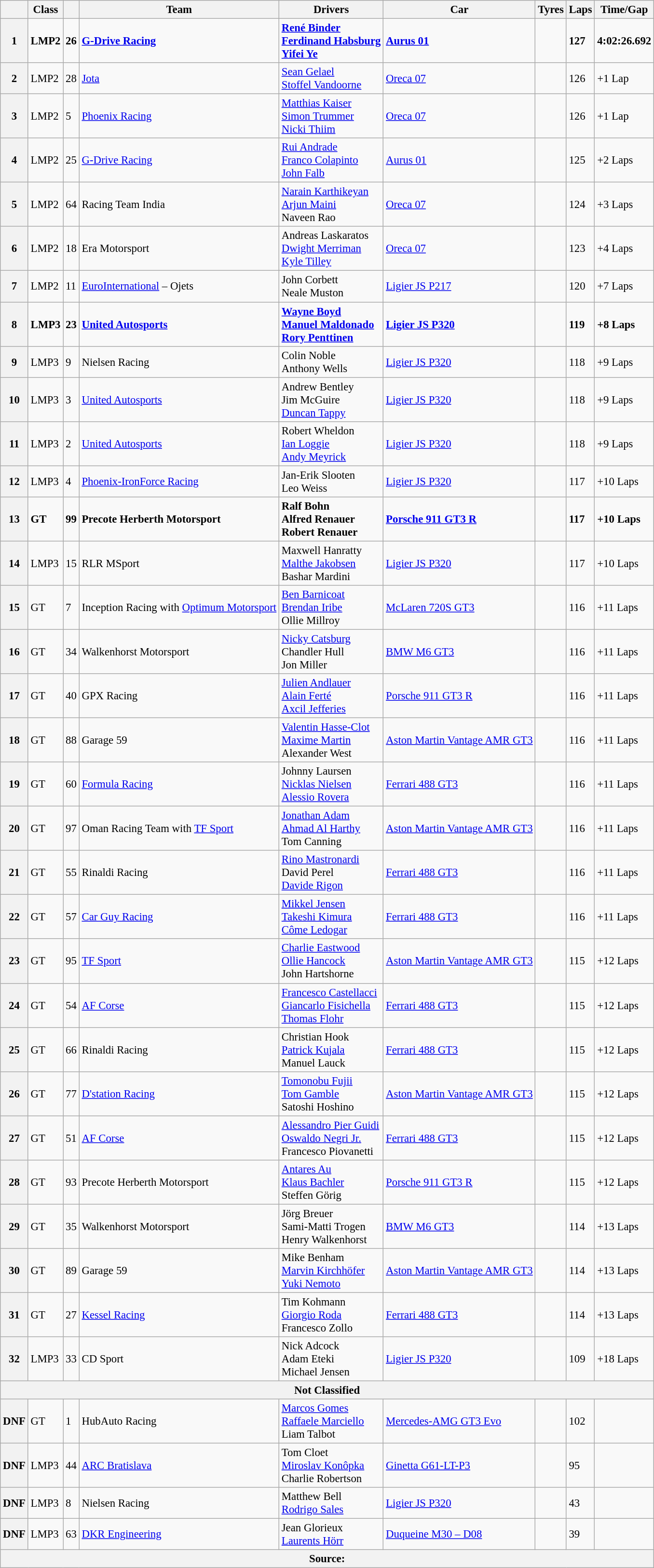<table class="wikitable" style="font-size:95%;">
<tr>
<th></th>
<th>Class</th>
<th></th>
<th>Team</th>
<th>Drivers</th>
<th>Car</th>
<th>Tyres</th>
<th>Laps</th>
<th>Time/Gap</th>
</tr>
<tr>
<th>1</th>
<td><strong>LMP2</strong></td>
<td><strong>26</strong></td>
<td><strong> <a href='#'>G-Drive Racing</a></strong></td>
<td><strong> <a href='#'>René Binder</a><br> <a href='#'>Ferdinand Habsburg</a><br> <a href='#'>Yifei Ye</a></strong></td>
<td><a href='#'><strong>Aurus 01</strong></a></td>
<td></td>
<td><strong>127</strong></td>
<td><strong>4:02:26.692</strong></td>
</tr>
<tr>
<th>2</th>
<td>LMP2</td>
<td>28</td>
<td> <a href='#'>Jota</a></td>
<td> <a href='#'>Sean Gelael</a><br> <a href='#'>Stoffel Vandoorne</a></td>
<td><a href='#'>Oreca 07</a></td>
<td></td>
<td>126</td>
<td>+1 Lap</td>
</tr>
<tr>
<th>3</th>
<td>LMP2</td>
<td>5</td>
<td> <a href='#'>Phoenix Racing</a></td>
<td> <a href='#'>Matthias Kaiser</a><br> <a href='#'>Simon Trummer</a><br> <a href='#'>Nicki Thiim</a></td>
<td><a href='#'>Oreca 07</a></td>
<td></td>
<td>126</td>
<td>+1 Lap</td>
</tr>
<tr>
<th>4</th>
<td>LMP2</td>
<td>25</td>
<td> <a href='#'>G-Drive Racing</a></td>
<td> <a href='#'>Rui Andrade</a><br> <a href='#'>Franco Colapinto</a><br> <a href='#'>John Falb</a></td>
<td><a href='#'>Aurus 01</a></td>
<td></td>
<td>125</td>
<td>+2 Laps</td>
</tr>
<tr>
<th>5</th>
<td>LMP2</td>
<td>64</td>
<td> Racing Team India</td>
<td> <a href='#'>Narain Karthikeyan</a><br> <a href='#'>Arjun Maini</a><br> Naveen Rao</td>
<td><a href='#'>Oreca 07</a></td>
<td></td>
<td>124</td>
<td>+3 Laps</td>
</tr>
<tr>
<th>6</th>
<td>LMP2</td>
<td>18</td>
<td> Era Motorsport</td>
<td> Andreas Laskaratos<br> <a href='#'>Dwight Merriman</a><br> <a href='#'>Kyle Tilley</a></td>
<td><a href='#'>Oreca 07</a></td>
<td></td>
<td>123</td>
<td>+4 Laps</td>
</tr>
<tr>
<th>7</th>
<td>LMP2</td>
<td>11</td>
<td> <a href='#'>EuroInternational</a> – Ojets</td>
<td> John Corbett<br> Neale Muston</td>
<td><a href='#'>Ligier JS P217</a></td>
<td></td>
<td>120</td>
<td>+7 Laps</td>
</tr>
<tr>
<th>8</th>
<td><strong>LMP3</strong></td>
<td><strong>23</strong></td>
<td><strong> <a href='#'>United Autosports</a></strong></td>
<td><strong> <a href='#'>Wayne Boyd</a><br> <a href='#'>Manuel Maldonado</a><br> <a href='#'>Rory Penttinen</a></strong></td>
<td><strong><a href='#'>Ligier JS P320</a></strong></td>
<td></td>
<td><strong>119</strong></td>
<td><strong>+8 Laps</strong></td>
</tr>
<tr>
<th>9</th>
<td>LMP3</td>
<td>9</td>
<td> Nielsen Racing</td>
<td> Colin Noble<br> Anthony Wells</td>
<td><a href='#'>Ligier JS P320</a></td>
<td></td>
<td>118</td>
<td>+9 Laps</td>
</tr>
<tr>
<th>10</th>
<td>LMP3</td>
<td>3</td>
<td> <a href='#'>United Autosports</a></td>
<td> Andrew Bentley<br> Jim McGuire<br> <a href='#'>Duncan Tappy</a></td>
<td><a href='#'>Ligier JS P320</a></td>
<td></td>
<td>118</td>
<td>+9 Laps</td>
</tr>
<tr>
<th>11</th>
<td>LMP3</td>
<td>2</td>
<td> <a href='#'>United Autosports</a></td>
<td> Robert Wheldon<br> <a href='#'>Ian Loggie</a><br> <a href='#'>Andy Meyrick</a></td>
<td><a href='#'>Ligier JS P320</a></td>
<td></td>
<td>118</td>
<td>+9 Laps</td>
</tr>
<tr>
<th>12</th>
<td>LMP3</td>
<td>4</td>
<td> <a href='#'>Phoenix-IronForce Racing</a></td>
<td> Jan-Erik Slooten<br> Leo Weiss</td>
<td><a href='#'>Ligier JS P320</a></td>
<td></td>
<td>117</td>
<td>+10 Laps</td>
</tr>
<tr>
<th>13</th>
<td><strong>GT</strong></td>
<td><strong>99</strong></td>
<td><strong> Precote Herberth Motorsport</strong></td>
<td><strong> Ralf Bohn<br> Alfred Renauer<br> Robert Renauer</strong></td>
<td><a href='#'><strong>Porsche 911 GT3 R</strong></a></td>
<td></td>
<td><strong>117</strong></td>
<td><strong>+10 Laps</strong></td>
</tr>
<tr>
<th>14</th>
<td>LMP3</td>
<td>15</td>
<td> RLR MSport</td>
<td> Maxwell Hanratty<br> <a href='#'>Malthe Jakobsen</a><br> Bashar Mardini</td>
<td><a href='#'>Ligier JS P320</a></td>
<td></td>
<td>117</td>
<td>+10 Laps</td>
</tr>
<tr>
<th>15</th>
<td>GT</td>
<td>7</td>
<td> Inception Racing with <a href='#'>Optimum Motorsport</a></td>
<td> <a href='#'>Ben Barnicoat</a><br> <a href='#'>Brendan Iribe</a><br> Ollie Millroy</td>
<td><a href='#'>McLaren 720S GT3</a></td>
<td></td>
<td>116</td>
<td>+11 Laps</td>
</tr>
<tr>
<th>16</th>
<td>GT</td>
<td>34</td>
<td> Walkenhorst Motorsport</td>
<td> <a href='#'>Nicky Catsburg</a><br> Chandler Hull<br> Jon Miller</td>
<td><a href='#'>BMW M6 GT3</a></td>
<td></td>
<td>116</td>
<td>+11 Laps</td>
</tr>
<tr>
<th>17</th>
<td>GT</td>
<td>40</td>
<td> GPX Racing</td>
<td> <a href='#'>Julien Andlauer</a><br> <a href='#'>Alain Ferté</a><br> <a href='#'>Axcil Jefferies</a></td>
<td><a href='#'>Porsche 911 GT3 R</a></td>
<td></td>
<td>116</td>
<td>+11 Laps</td>
</tr>
<tr>
<th>18</th>
<td>GT</td>
<td>88</td>
<td> Garage 59</td>
<td> <a href='#'>Valentin Hasse-Clot</a><br> <a href='#'>Maxime Martin</a><br> Alexander West</td>
<td><a href='#'>Aston Martin Vantage AMR GT3</a></td>
<td></td>
<td>116</td>
<td>+11 Laps</td>
</tr>
<tr>
<th>19</th>
<td>GT</td>
<td>60</td>
<td> <a href='#'>Formula Racing</a></td>
<td> Johnny Laursen<br> <a href='#'>Nicklas Nielsen</a><br> <a href='#'>Alessio Rovera</a></td>
<td><a href='#'>Ferrari 488 GT3</a></td>
<td></td>
<td>116</td>
<td>+11 Laps</td>
</tr>
<tr>
<th>20</th>
<td>GT</td>
<td>97</td>
<td> Oman Racing Team with <a href='#'>TF Sport</a></td>
<td> <a href='#'>Jonathan Adam</a><br> <a href='#'>Ahmad Al Harthy</a><br> Tom Canning</td>
<td><a href='#'>Aston Martin Vantage AMR GT3</a></td>
<td></td>
<td>116</td>
<td>+11 Laps</td>
</tr>
<tr>
<th>21</th>
<td>GT</td>
<td>55</td>
<td> Rinaldi Racing</td>
<td> <a href='#'>Rino Mastronardi</a><br> David Perel<br> <a href='#'>Davide Rigon</a></td>
<td><a href='#'>Ferrari 488 GT3</a></td>
<td></td>
<td>116</td>
<td>+11 Laps</td>
</tr>
<tr>
<th>22</th>
<td>GT</td>
<td>57</td>
<td> <a href='#'>Car Guy Racing</a></td>
<td> <a href='#'>Mikkel Jensen</a><br> <a href='#'>Takeshi Kimura</a><br> <a href='#'>Côme Ledogar</a></td>
<td><a href='#'>Ferrari 488 GT3</a></td>
<td></td>
<td>116</td>
<td>+11 Laps</td>
</tr>
<tr>
<th>23</th>
<td>GT</td>
<td>95</td>
<td> <a href='#'>TF Sport</a></td>
<td> <a href='#'>Charlie Eastwood</a><br> <a href='#'>Ollie Hancock</a><br> John Hartshorne</td>
<td><a href='#'>Aston Martin Vantage AMR GT3</a></td>
<td></td>
<td>115</td>
<td>+12 Laps</td>
</tr>
<tr>
<th>24</th>
<td>GT</td>
<td>54</td>
<td> <a href='#'>AF Corse</a></td>
<td> <a href='#'>Francesco Castellacci</a><br> <a href='#'>Giancarlo Fisichella</a><br> <a href='#'>Thomas Flohr</a></td>
<td><a href='#'>Ferrari 488 GT3</a></td>
<td></td>
<td>115</td>
<td>+12 Laps</td>
</tr>
<tr>
<th>25</th>
<td>GT</td>
<td>66</td>
<td> Rinaldi Racing</td>
<td> Christian Hook<br> <a href='#'>Patrick Kujala</a><br> Manuel Lauck</td>
<td><a href='#'>Ferrari 488 GT3</a></td>
<td></td>
<td>115</td>
<td>+12 Laps</td>
</tr>
<tr>
<th>26</th>
<td>GT</td>
<td>77</td>
<td> <a href='#'>D'station Racing</a></td>
<td> <a href='#'>Tomonobu Fujii</a><br> <a href='#'>Tom Gamble</a><br> Satoshi Hoshino</td>
<td><a href='#'>Aston Martin Vantage AMR GT3</a></td>
<td></td>
<td>115</td>
<td>+12 Laps</td>
</tr>
<tr>
<th>27</th>
<td>GT</td>
<td>51</td>
<td> <a href='#'>AF Corse</a></td>
<td> <a href='#'>Alessandro Pier Guidi</a><br> <a href='#'>Oswaldo Negri Jr.</a><br> Francesco Piovanetti</td>
<td><a href='#'>Ferrari 488 GT3</a></td>
<td></td>
<td>115</td>
<td>+12 Laps</td>
</tr>
<tr>
<th>28</th>
<td>GT</td>
<td>93</td>
<td> Precote Herberth Motorsport</td>
<td> <a href='#'>Antares Au</a><br> <a href='#'>Klaus Bachler</a><br> Steffen Görig</td>
<td><a href='#'>Porsche 911 GT3 R</a></td>
<td></td>
<td>115</td>
<td>+12 Laps</td>
</tr>
<tr>
<th>29</th>
<td>GT</td>
<td>35</td>
<td> Walkenhorst Motorsport</td>
<td> Jörg Breuer<br> Sami-Matti Trogen<br> Henry Walkenhorst</td>
<td><a href='#'>BMW M6 GT3</a></td>
<td></td>
<td>114</td>
<td>+13 Laps</td>
</tr>
<tr>
<th>30</th>
<td>GT</td>
<td>89</td>
<td> Garage 59</td>
<td> Mike Benham<br> <a href='#'>Marvin Kirchhöfer</a><br> <a href='#'>Yuki Nemoto</a></td>
<td><a href='#'>Aston Martin Vantage AMR GT3</a></td>
<td></td>
<td>114</td>
<td>+13 Laps</td>
</tr>
<tr>
<th>31</th>
<td>GT</td>
<td>27</td>
<td> <a href='#'>Kessel Racing</a></td>
<td> Tim Kohmann<br> <a href='#'>Giorgio Roda</a><br> Francesco Zollo</td>
<td><a href='#'>Ferrari 488 GT3</a></td>
<td></td>
<td>114</td>
<td>+13 Laps</td>
</tr>
<tr>
<th>32</th>
<td>LMP3</td>
<td>33</td>
<td> CD Sport</td>
<td> Nick Adcock<br> Adam Eteki<br> Michael Jensen</td>
<td><a href='#'>Ligier JS P320</a></td>
<td></td>
<td>109</td>
<td>+18 Laps</td>
</tr>
<tr>
<th colspan="9">Not Classified</th>
</tr>
<tr>
<th>DNF</th>
<td>GT</td>
<td>1</td>
<td> HubAuto Racing</td>
<td> <a href='#'>Marcos Gomes</a><br> <a href='#'>Raffaele Marciello</a><br> Liam Talbot</td>
<td><a href='#'>Mercedes-AMG GT3 Evo</a></td>
<td></td>
<td>102</td>
<td></td>
</tr>
<tr>
<th>DNF</th>
<td>LMP3</td>
<td>44</td>
<td> <a href='#'>ARC Bratislava</a></td>
<td> Tom Cloet<br> <a href='#'>Miroslav Konôpka</a><br> Charlie Robertson</td>
<td><a href='#'>Ginetta G61-LT-P3</a></td>
<td></td>
<td>95</td>
<td></td>
</tr>
<tr>
<th>DNF</th>
<td>LMP3</td>
<td>8</td>
<td> Nielsen Racing</td>
<td> Matthew Bell<br> <a href='#'>Rodrigo Sales</a></td>
<td><a href='#'>Ligier JS P320</a></td>
<td></td>
<td>43</td>
<td></td>
</tr>
<tr>
<th>DNF</th>
<td>LMP3</td>
<td>63</td>
<td> <a href='#'>DKR Engineering</a></td>
<td> Jean Glorieux<br> <a href='#'>Laurents Hörr</a></td>
<td><a href='#'>Duqueine M30 – D08</a></td>
<td></td>
<td>39</td>
<td></td>
</tr>
<tr>
<th colspan="9">Source:</th>
</tr>
</table>
